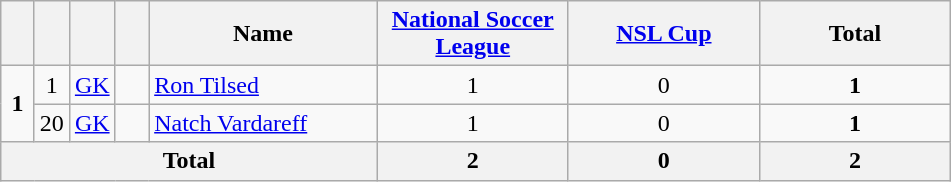<table class="wikitable" style="text-align:center">
<tr>
<th width=15></th>
<th width=15></th>
<th width=15></th>
<th width=15></th>
<th width=145>Name</th>
<th width=120><a href='#'>National Soccer League</a></th>
<th width=120><a href='#'>NSL Cup</a></th>
<th width=120>Total</th>
</tr>
<tr>
<td rowspan="2"><strong>1</strong></td>
<td>1</td>
<td><a href='#'>GK</a></td>
<td></td>
<td align=left><a href='#'>Ron Tilsed</a></td>
<td>1</td>
<td>0</td>
<td><strong>1</strong></td>
</tr>
<tr>
<td>20</td>
<td><a href='#'>GK</a></td>
<td></td>
<td align=left><a href='#'>Natch Vardareff</a></td>
<td>1</td>
<td>0</td>
<td><strong>1</strong></td>
</tr>
<tr>
<th colspan="5"><strong>Total</strong></th>
<th>2</th>
<th>0</th>
<th>2</th>
</tr>
</table>
